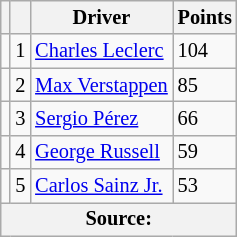<table class="wikitable" style="font-size: 85%;">
<tr>
<th scope="col"></th>
<th scope="col"></th>
<th scope="col">Driver</th>
<th scope="col">Points</th>
</tr>
<tr>
<td align="left"></td>
<td align="center">1</td>
<td> <a href='#'>Charles Leclerc</a></td>
<td align="left">104</td>
</tr>
<tr>
<td align="left"></td>
<td align="center">2</td>
<td> <a href='#'>Max Verstappen</a></td>
<td align="left">85</td>
</tr>
<tr>
<td align="left"></td>
<td align="center">3</td>
<td> <a href='#'>Sergio Pérez</a></td>
<td align="left">66</td>
</tr>
<tr>
<td align="left"></td>
<td align="center">4</td>
<td> <a href='#'>George Russell</a></td>
<td align="left">59</td>
</tr>
<tr>
<td align="left"></td>
<td align="center">5</td>
<td> <a href='#'>Carlos Sainz Jr.</a></td>
<td align="left">53</td>
</tr>
<tr>
<th colspan=4>Source:</th>
</tr>
</table>
